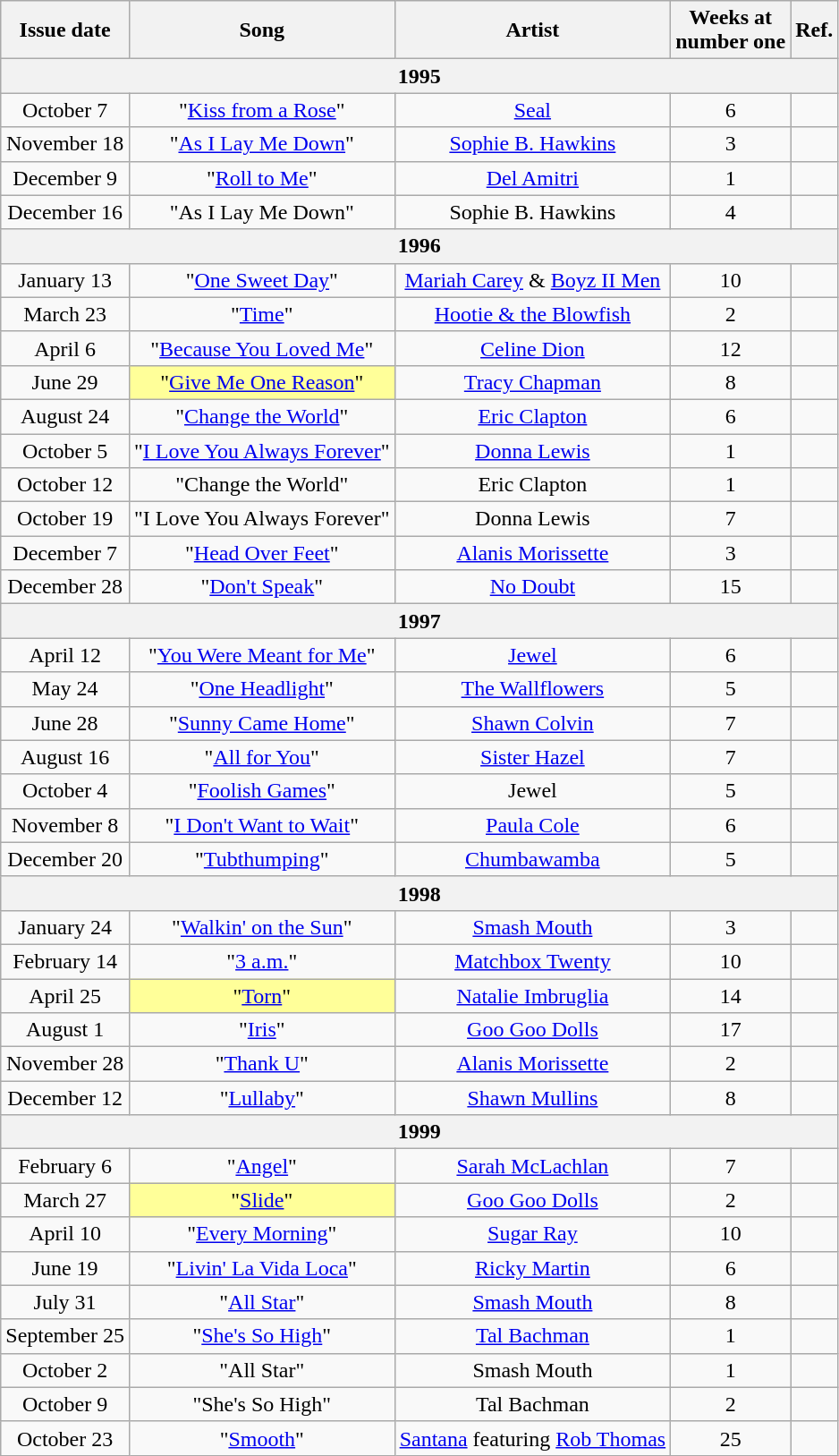<table class="wikitable" style="text-align:center;">
<tr>
<th scope="col">Issue date</th>
<th scope="col">Song</th>
<th scope="col">Artist</th>
<th scope="col">Weeks at<br>number one</th>
<th scope="col">Ref.</th>
</tr>
<tr>
<th colspan=5>1995</th>
</tr>
<tr>
<td>October 7</td>
<td>"<a href='#'>Kiss from a Rose</a>"</td>
<td><a href='#'>Seal</a></td>
<td>6</td>
<td></td>
</tr>
<tr>
<td>November 18</td>
<td>"<a href='#'>As I Lay Me Down</a>"</td>
<td><a href='#'>Sophie B. Hawkins</a></td>
<td>3</td>
<td></td>
</tr>
<tr>
<td>December 9</td>
<td>"<a href='#'>Roll to Me</a>"</td>
<td><a href='#'>Del Amitri</a></td>
<td>1</td>
<td></td>
</tr>
<tr>
<td>December 16</td>
<td>"As I Lay Me Down"</td>
<td>Sophie B. Hawkins</td>
<td>4</td>
<td></td>
</tr>
<tr>
<th colspan=5>1996</th>
</tr>
<tr>
<td>January 13</td>
<td>"<a href='#'>One Sweet Day</a>"</td>
<td><a href='#'>Mariah Carey</a> & <a href='#'>Boyz II Men</a></td>
<td>10</td>
<td></td>
</tr>
<tr>
<td>March 23</td>
<td>"<a href='#'>Time</a>"</td>
<td><a href='#'>Hootie & the Blowfish</a></td>
<td>2</td>
<td></td>
</tr>
<tr>
<td>April 6</td>
<td>"<a href='#'>Because You Loved Me</a>"</td>
<td><a href='#'>Celine Dion</a></td>
<td>12</td>
<td></td>
</tr>
<tr>
<td>June 29</td>
<td bgcolor=#FFFF99>"<a href='#'>Give Me One Reason</a>" </td>
<td><a href='#'>Tracy Chapman</a></td>
<td>8</td>
<td></td>
</tr>
<tr>
<td>August 24</td>
<td>"<a href='#'>Change the World</a>"</td>
<td><a href='#'>Eric Clapton</a></td>
<td>6</td>
<td></td>
</tr>
<tr>
<td>October 5</td>
<td>"<a href='#'>I Love You Always Forever</a>"</td>
<td><a href='#'>Donna Lewis</a></td>
<td>1</td>
<td></td>
</tr>
<tr>
<td>October 12</td>
<td>"Change the World"</td>
<td>Eric Clapton</td>
<td>1</td>
<td></td>
</tr>
<tr>
<td>October 19</td>
<td>"I Love You Always Forever"</td>
<td>Donna Lewis</td>
<td>7</td>
<td></td>
</tr>
<tr>
<td>December 7</td>
<td>"<a href='#'>Head Over Feet</a>"</td>
<td><a href='#'>Alanis Morissette</a></td>
<td>3</td>
<td></td>
</tr>
<tr>
<td>December 28</td>
<td>"<a href='#'>Don't Speak</a>"</td>
<td><a href='#'>No Doubt</a></td>
<td>15</td>
<td></td>
</tr>
<tr>
<th colspan=5>1997</th>
</tr>
<tr>
<td>April 12</td>
<td>"<a href='#'>You Were Meant for Me</a>"</td>
<td><a href='#'>Jewel</a></td>
<td>6</td>
<td></td>
</tr>
<tr>
<td>May 24</td>
<td>"<a href='#'>One Headlight</a>"</td>
<td><a href='#'>The Wallflowers</a></td>
<td>5</td>
<td></td>
</tr>
<tr>
<td>June 28</td>
<td>"<a href='#'>Sunny Came Home</a>"</td>
<td><a href='#'>Shawn Colvin</a></td>
<td>7</td>
<td></td>
</tr>
<tr>
<td>August 16</td>
<td>"<a href='#'>All for You</a>"</td>
<td><a href='#'>Sister Hazel</a></td>
<td>7</td>
<td></td>
</tr>
<tr>
<td>October 4</td>
<td>"<a href='#'>Foolish Games</a>"</td>
<td>Jewel</td>
<td>5</td>
<td></td>
</tr>
<tr>
<td>November 8</td>
<td>"<a href='#'>I Don't Want to Wait</a>"</td>
<td><a href='#'>Paula Cole</a></td>
<td>6</td>
<td></td>
</tr>
<tr>
<td>December 20</td>
<td>"<a href='#'>Tubthumping</a>"</td>
<td><a href='#'>Chumbawamba</a></td>
<td>5</td>
<td></td>
</tr>
<tr>
<th colspan=5>1998</th>
</tr>
<tr>
<td>January 24</td>
<td>"<a href='#'>Walkin' on the Sun</a>"</td>
<td><a href='#'>Smash Mouth</a></td>
<td>3</td>
<td></td>
</tr>
<tr>
<td>February 14</td>
<td>"<a href='#'>3 a.m.</a>"</td>
<td><a href='#'>Matchbox Twenty</a></td>
<td>10</td>
<td></td>
</tr>
<tr>
<td>April 25</td>
<td bgcolor=#FFFF99>"<a href='#'>Torn</a>" </td>
<td><a href='#'>Natalie Imbruglia</a></td>
<td>14</td>
<td></td>
</tr>
<tr>
<td>August 1</td>
<td>"<a href='#'>Iris</a>"</td>
<td><a href='#'>Goo Goo Dolls</a></td>
<td>17</td>
<td></td>
</tr>
<tr>
<td>November 28</td>
<td>"<a href='#'>Thank U</a>"</td>
<td><a href='#'>Alanis Morissette</a></td>
<td>2</td>
<td></td>
</tr>
<tr>
<td>December 12</td>
<td>"<a href='#'>Lullaby</a>"</td>
<td><a href='#'>Shawn Mullins</a></td>
<td>8</td>
<td></td>
</tr>
<tr>
<th colspan=5>1999</th>
</tr>
<tr>
<td>February 6</td>
<td>"<a href='#'>Angel</a>"</td>
<td><a href='#'>Sarah McLachlan</a></td>
<td>7</td>
<td></td>
</tr>
<tr>
<td>March 27</td>
<td bgcolor=#FFFF99>"<a href='#'>Slide</a>" </td>
<td><a href='#'>Goo Goo Dolls</a></td>
<td>2</td>
<td></td>
</tr>
<tr>
<td>April 10</td>
<td>"<a href='#'>Every Morning</a>"</td>
<td><a href='#'>Sugar Ray</a></td>
<td>10</td>
<td></td>
</tr>
<tr>
<td>June 19</td>
<td>"<a href='#'>Livin' La Vida Loca</a>"</td>
<td><a href='#'>Ricky Martin</a></td>
<td>6</td>
<td></td>
</tr>
<tr>
<td>July 31</td>
<td>"<a href='#'>All Star</a>"</td>
<td><a href='#'>Smash Mouth</a></td>
<td>8</td>
<td></td>
</tr>
<tr>
<td>September 25</td>
<td>"<a href='#'>She's So High</a>"</td>
<td><a href='#'>Tal Bachman</a></td>
<td>1</td>
<td></td>
</tr>
<tr>
<td>October 2</td>
<td>"All Star"</td>
<td>Smash Mouth</td>
<td>1</td>
<td></td>
</tr>
<tr>
<td>October 9</td>
<td>"She's So High"</td>
<td>Tal Bachman</td>
<td>2</td>
<td></td>
</tr>
<tr>
<td>October 23</td>
<td>"<a href='#'>Smooth</a>"</td>
<td><a href='#'>Santana</a> featuring <a href='#'>Rob Thomas</a></td>
<td>25</td>
<td></td>
</tr>
</table>
